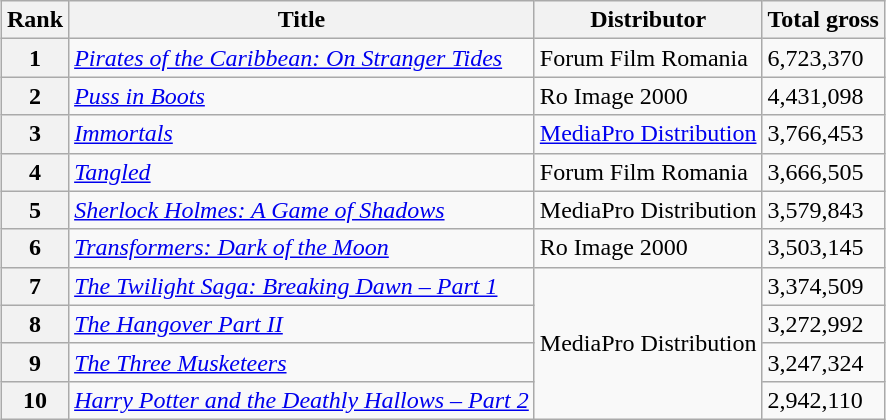<table class="wikitable sortable" style="margin:auto; margin:auto;">
<tr>
<th>Rank</th>
<th>Title</th>
<th>Distributor</th>
<th>Total gross</th>
</tr>
<tr>
<th style="text-align:center;">1</th>
<td><em><a href='#'>Pirates of the Caribbean: On Stranger Tides</a></em></td>
<td>Forum Film Romania</td>
<td>6,723,370</td>
</tr>
<tr>
<th style="text-align:center;">2</th>
<td><em><a href='#'>Puss in Boots</a></em></td>
<td>Ro Image 2000</td>
<td>4,431,098</td>
</tr>
<tr>
<th style="text-align:center;">3</th>
<td><em><a href='#'>Immortals</a></em></td>
<td><a href='#'>MediaPro Distribution</a></td>
<td>3,766,453</td>
</tr>
<tr>
<th style="text-align:center;">4</th>
<td><em><a href='#'>Tangled</a></em></td>
<td>Forum Film Romania</td>
<td>3,666,505</td>
</tr>
<tr>
<th style="text-align:center;">5</th>
<td><em><a href='#'>Sherlock Holmes: A Game of Shadows</a></em></td>
<td>MediaPro Distribution</td>
<td>3,579,843</td>
</tr>
<tr>
<th style="text-align:center;">6</th>
<td><em><a href='#'>Transformers: Dark of the Moon</a></em></td>
<td>Ro Image 2000</td>
<td>3,503,145</td>
</tr>
<tr>
<th style="text-align:center;">7</th>
<td><em><a href='#'>The Twilight Saga: Breaking Dawn – Part 1</a></em></td>
<td rowspan="4">MediaPro Distribution</td>
<td>3,374,509</td>
</tr>
<tr>
<th style="text-align:center;">8</th>
<td><em><a href='#'>The Hangover Part II</a></em></td>
<td>3,272,992</td>
</tr>
<tr>
<th style="text-align:center;">9</th>
<td><em><a href='#'>The Three Musketeers</a></em></td>
<td>3,247,324</td>
</tr>
<tr>
<th style="text-align:center;">10</th>
<td><em><a href='#'>Harry Potter and the Deathly Hallows – Part 2</a></em></td>
<td>2,942,110</td>
</tr>
</table>
